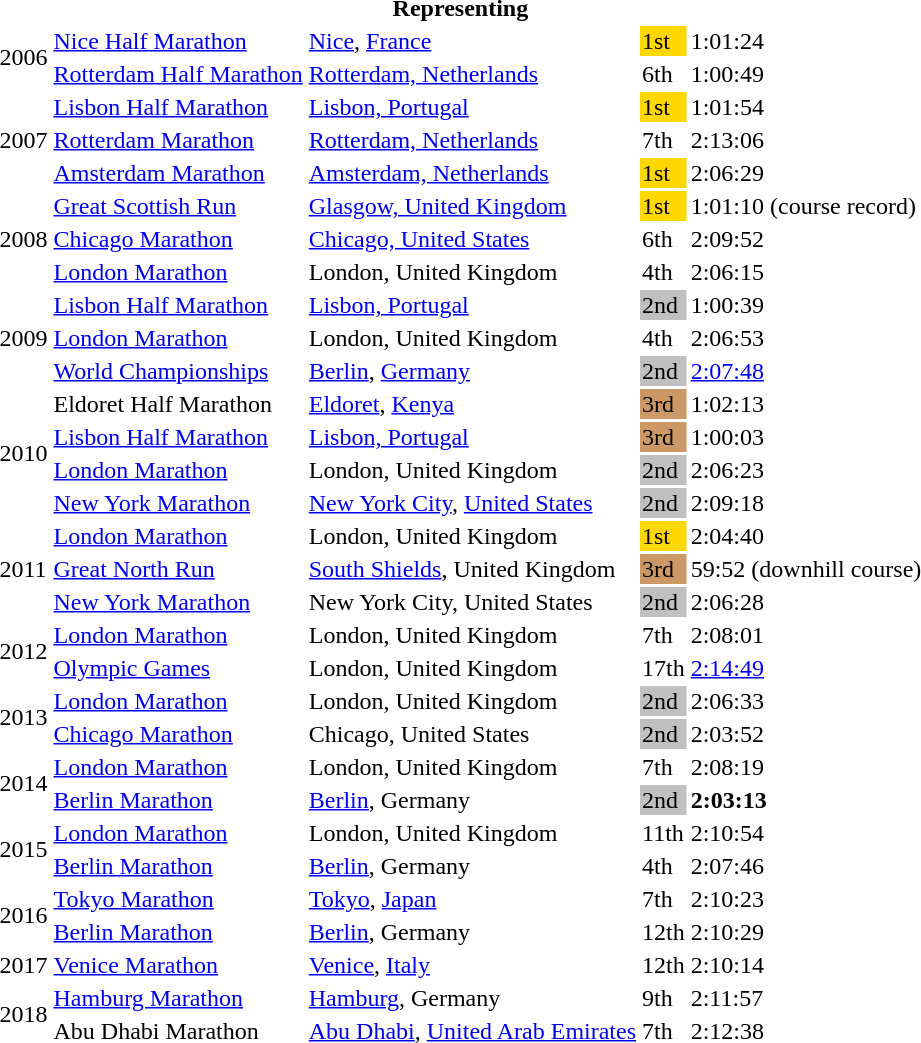<table>
<tr>
<th colspan="5">Representing </th>
</tr>
<tr>
<td rowspan=2>2006</td>
<td><a href='#'>Nice Half Marathon</a></td>
<td><a href='#'>Nice</a>, <a href='#'>France</a></td>
<td bgcolor=gold>1st</td>
<td>1:01:24</td>
</tr>
<tr>
<td><a href='#'>Rotterdam Half Marathon</a></td>
<td><a href='#'>Rotterdam, Netherlands</a></td>
<td>6th</td>
<td>1:00:49</td>
</tr>
<tr>
<td rowspan=3>2007</td>
<td><a href='#'>Lisbon Half Marathon</a></td>
<td><a href='#'>Lisbon, Portugal</a></td>
<td bgcolor=gold>1st</td>
<td>1:01:54</td>
</tr>
<tr>
<td><a href='#'>Rotterdam Marathon</a></td>
<td><a href='#'>Rotterdam, Netherlands</a></td>
<td>7th</td>
<td>2:13:06</td>
</tr>
<tr>
<td><a href='#'>Amsterdam Marathon</a></td>
<td><a href='#'>Amsterdam, Netherlands</a></td>
<td bgcolor=gold>1st</td>
<td>2:06:29</td>
</tr>
<tr>
<td rowspan=3>2008</td>
<td><a href='#'>Great Scottish Run</a></td>
<td><a href='#'>Glasgow, United Kingdom</a></td>
<td bgcolor=gold>1st</td>
<td>1:01:10 (course record)</td>
</tr>
<tr>
<td><a href='#'>Chicago Marathon</a></td>
<td><a href='#'>Chicago, United States</a></td>
<td>6th</td>
<td>2:09:52</td>
</tr>
<tr>
<td><a href='#'>London Marathon</a></td>
<td>London, United Kingdom</td>
<td>4th</td>
<td>2:06:15</td>
</tr>
<tr>
<td rowspan=3>2009</td>
<td><a href='#'>Lisbon Half Marathon</a></td>
<td><a href='#'>Lisbon, Portugal</a></td>
<td bgcolor=silver>2nd</td>
<td>1:00:39</td>
</tr>
<tr>
<td><a href='#'>London Marathon</a></td>
<td>London, United Kingdom</td>
<td>4th</td>
<td>2:06:53</td>
</tr>
<tr>
<td><a href='#'>World Championships</a></td>
<td><a href='#'>Berlin</a>, <a href='#'>Germany</a></td>
<td bgcolor=silver>2nd</td>
<td><a href='#'>2:07:48</a></td>
</tr>
<tr>
<td rowspan=4>2010</td>
<td>Eldoret Half Marathon</td>
<td><a href='#'>Eldoret</a>, <a href='#'>Kenya</a></td>
<td bgcolor=cc9966>3rd</td>
<td>1:02:13</td>
</tr>
<tr>
<td><a href='#'>Lisbon Half Marathon</a></td>
<td><a href='#'>Lisbon, Portugal</a></td>
<td bgcolor=cc9966>3rd</td>
<td>1:00:03</td>
</tr>
<tr>
<td><a href='#'>London Marathon</a></td>
<td>London, United Kingdom</td>
<td bgcolor=silver>2nd</td>
<td>2:06:23</td>
</tr>
<tr>
<td><a href='#'>New York Marathon</a></td>
<td><a href='#'>New York City</a>, <a href='#'>United States</a></td>
<td bgcolor=silver>2nd</td>
<td>2:09:18</td>
</tr>
<tr>
<td rowspan=3>2011</td>
<td><a href='#'>London Marathon</a></td>
<td>London, United Kingdom</td>
<td bgcolor=gold>1st</td>
<td>2:04:40</td>
</tr>
<tr>
<td><a href='#'>Great North Run</a></td>
<td><a href='#'>South Shields</a>, United Kingdom</td>
<td bgcolor=cc9966>3rd</td>
<td>59:52 (downhill course)</td>
</tr>
<tr>
<td><a href='#'>New York Marathon</a></td>
<td>New York City, United States</td>
<td bgcolor=silver>2nd</td>
<td>2:06:28</td>
</tr>
<tr>
<td rowspan=2>2012</td>
<td><a href='#'>London Marathon</a></td>
<td>London, United Kingdom</td>
<td>7th</td>
<td>2:08:01</td>
</tr>
<tr>
<td><a href='#'>Olympic Games</a></td>
<td>London, United Kingdom</td>
<td>17th</td>
<td><a href='#'>2:14:49</a></td>
</tr>
<tr>
<td rowspan=2>2013</td>
<td><a href='#'>London Marathon</a></td>
<td>London, United Kingdom</td>
<td bgcolor=silver>2nd</td>
<td>2:06:33</td>
</tr>
<tr>
<td><a href='#'>Chicago Marathon</a></td>
<td>Chicago, United States</td>
<td bgcolor=silver>2nd</td>
<td>2:03:52</td>
</tr>
<tr>
<td rowspan=2>2014</td>
<td><a href='#'>London Marathon</a></td>
<td>London, United Kingdom</td>
<td>7th</td>
<td>2:08:19</td>
</tr>
<tr>
<td><a href='#'>Berlin Marathon</a></td>
<td><a href='#'>Berlin</a>, Germany</td>
<td bgcolor=silver>2nd</td>
<td><strong>2:03:13</strong></td>
</tr>
<tr>
<td rowspan=2>2015</td>
<td><a href='#'>London Marathon</a></td>
<td>London, United Kingdom</td>
<td>11th</td>
<td>2:10:54</td>
</tr>
<tr>
<td><a href='#'>Berlin Marathon</a></td>
<td><a href='#'>Berlin</a>, Germany</td>
<td>4th</td>
<td>2:07:46</td>
</tr>
<tr>
<td rowspan=2>2016</td>
<td><a href='#'>Tokyo Marathon</a></td>
<td><a href='#'>Tokyo</a>, <a href='#'>Japan</a></td>
<td>7th</td>
<td>2:10:23</td>
</tr>
<tr>
<td><a href='#'>Berlin Marathon</a></td>
<td><a href='#'>Berlin</a>, Germany</td>
<td>12th</td>
<td>2:10:29</td>
</tr>
<tr>
<td>2017</td>
<td><a href='#'>Venice Marathon</a></td>
<td><a href='#'>Venice</a>, <a href='#'>Italy</a></td>
<td>12th</td>
<td>2:10:14</td>
</tr>
<tr>
<td rowspan=2>2018</td>
<td><a href='#'>Hamburg Marathon</a></td>
<td><a href='#'>Hamburg</a>, Germany</td>
<td>9th</td>
<td>2:11:57</td>
</tr>
<tr>
<td>Abu Dhabi Marathon</td>
<td><a href='#'>Abu Dhabi</a>, <a href='#'>United Arab Emirates</a></td>
<td>7th</td>
<td>2:12:38</td>
</tr>
</table>
